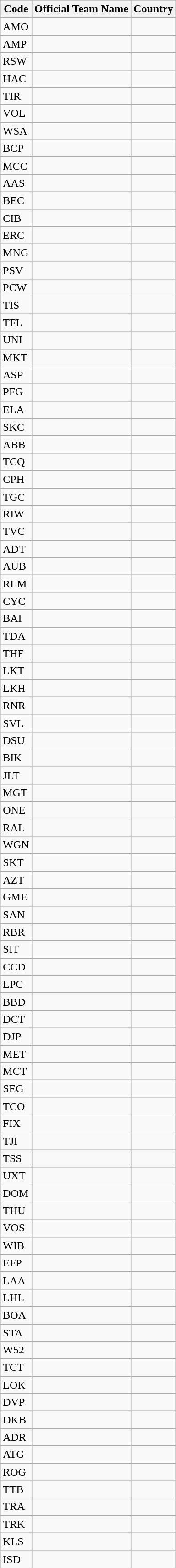<table class="wikitable">
<tr style="background:#ccf;">
<th>Code</th>
<th>Official Team Name</th>
<th>Country</th>
</tr>
<tr>
<td>AMO</td>
<td></td>
<td></td>
</tr>
<tr>
<td>AMP</td>
<td></td>
<td></td>
</tr>
<tr>
<td>RSW</td>
<td></td>
<td></td>
</tr>
<tr>
<td>HAC</td>
<td></td>
<td></td>
</tr>
<tr>
<td>TIR</td>
<td></td>
<td></td>
</tr>
<tr>
<td>VOL</td>
<td></td>
<td></td>
</tr>
<tr>
<td>WSA</td>
<td></td>
<td></td>
</tr>
<tr>
<td>BCP</td>
<td></td>
<td></td>
</tr>
<tr>
<td>MCC</td>
<td></td>
<td></td>
</tr>
<tr>
<td>AAS</td>
<td></td>
<td></td>
</tr>
<tr>
<td>BEC</td>
<td></td>
<td></td>
</tr>
<tr>
<td>CIB</td>
<td></td>
<td></td>
</tr>
<tr>
<td>ERC</td>
<td></td>
<td></td>
</tr>
<tr>
<td>MNG</td>
<td></td>
<td></td>
</tr>
<tr>
<td>PSV</td>
<td></td>
<td></td>
</tr>
<tr>
<td>PCW</td>
<td></td>
<td></td>
</tr>
<tr>
<td>TIS</td>
<td></td>
<td></td>
</tr>
<tr>
<td>TFL</td>
<td></td>
<td></td>
</tr>
<tr>
<td>UNI</td>
<td></td>
<td></td>
</tr>
<tr>
<td>MKT</td>
<td></td>
<td></td>
</tr>
<tr>
<td>ASP</td>
<td></td>
<td></td>
</tr>
<tr>
<td>PFG</td>
<td></td>
<td></td>
</tr>
<tr>
<td>ELA</td>
<td></td>
<td></td>
</tr>
<tr>
<td>SKC</td>
<td></td>
<td></td>
</tr>
<tr>
<td>ABB</td>
<td></td>
<td></td>
</tr>
<tr>
<td>TCQ</td>
<td></td>
<td></td>
</tr>
<tr>
<td>CPH</td>
<td></td>
<td></td>
</tr>
<tr>
<td>TGC</td>
<td></td>
<td></td>
</tr>
<tr>
<td>RIW</td>
<td></td>
<td></td>
</tr>
<tr>
<td>TVC</td>
<td></td>
<td></td>
</tr>
<tr>
<td>ADT</td>
<td></td>
<td></td>
</tr>
<tr>
<td>AUB</td>
<td></td>
<td></td>
</tr>
<tr>
<td>RLM</td>
<td></td>
<td></td>
</tr>
<tr>
<td>CYC</td>
<td></td>
<td></td>
</tr>
<tr>
<td>BAI</td>
<td></td>
<td></td>
</tr>
<tr>
<td>TDA</td>
<td></td>
<td></td>
</tr>
<tr>
<td>THF</td>
<td></td>
<td></td>
</tr>
<tr>
<td>LKT</td>
<td></td>
<td></td>
</tr>
<tr>
<td>LKH</td>
<td></td>
<td></td>
</tr>
<tr>
<td>RNR</td>
<td></td>
<td></td>
</tr>
<tr>
<td>SVL</td>
<td></td>
<td></td>
</tr>
<tr>
<td>DSU</td>
<td></td>
<td></td>
</tr>
<tr>
<td>BIK</td>
<td></td>
<td></td>
</tr>
<tr>
<td>JLT</td>
<td></td>
<td></td>
</tr>
<tr>
<td>MGT</td>
<td></td>
<td></td>
</tr>
<tr>
<td>ONE</td>
<td></td>
<td></td>
</tr>
<tr>
<td>RAL</td>
<td></td>
<td></td>
</tr>
<tr>
<td>WGN</td>
<td></td>
<td></td>
</tr>
<tr>
<td>SKT</td>
<td></td>
<td></td>
</tr>
<tr>
<td>AZT</td>
<td></td>
<td></td>
</tr>
<tr>
<td>GME</td>
<td></td>
<td></td>
</tr>
<tr>
<td>SAN</td>
<td></td>
<td></td>
</tr>
<tr>
<td>RBR</td>
<td></td>
<td></td>
</tr>
<tr>
<td>SIT</td>
<td></td>
<td></td>
</tr>
<tr>
<td>CCD</td>
<td></td>
<td></td>
</tr>
<tr>
<td>LPC</td>
<td></td>
<td></td>
</tr>
<tr>
<td>BBD</td>
<td></td>
<td></td>
</tr>
<tr>
<td>DCT</td>
<td></td>
<td></td>
</tr>
<tr>
<td>DJP</td>
<td></td>
<td></td>
</tr>
<tr>
<td>MET</td>
<td></td>
<td></td>
</tr>
<tr>
<td>MCT</td>
<td></td>
<td></td>
</tr>
<tr>
<td>SEG</td>
<td></td>
<td></td>
</tr>
<tr>
<td>TCO</td>
<td></td>
<td></td>
</tr>
<tr>
<td>FIX</td>
<td></td>
<td></td>
</tr>
<tr>
<td>TJI</td>
<td></td>
<td></td>
</tr>
<tr>
<td>TSS</td>
<td></td>
<td></td>
</tr>
<tr>
<td>UXT</td>
<td></td>
<td></td>
</tr>
<tr>
<td>DOM</td>
<td></td>
<td></td>
</tr>
<tr>
<td>THU</td>
<td></td>
<td></td>
</tr>
<tr>
<td>VOS</td>
<td></td>
<td></td>
</tr>
<tr>
<td>WIB</td>
<td></td>
<td></td>
</tr>
<tr>
<td>EFP</td>
<td></td>
<td></td>
</tr>
<tr>
<td>LAA</td>
<td></td>
<td></td>
</tr>
<tr>
<td>LHL</td>
<td></td>
<td></td>
</tr>
<tr>
<td>BOA</td>
<td></td>
<td></td>
</tr>
<tr>
<td>STA</td>
<td></td>
<td></td>
</tr>
<tr>
<td>W52</td>
<td></td>
<td></td>
</tr>
<tr>
<td>TCT</td>
<td></td>
<td></td>
</tr>
<tr>
<td>LOK</td>
<td></td>
<td></td>
</tr>
<tr>
<td>DVP</td>
<td></td>
<td></td>
</tr>
<tr>
<td>DKB</td>
<td></td>
<td></td>
</tr>
<tr>
<td>ADR</td>
<td></td>
<td></td>
</tr>
<tr>
<td>ATG</td>
<td></td>
<td></td>
</tr>
<tr>
<td>ROG</td>
<td></td>
<td></td>
</tr>
<tr>
<td>TTB</td>
<td></td>
<td></td>
</tr>
<tr>
<td>TRA</td>
<td></td>
<td></td>
</tr>
<tr>
<td>TRK</td>
<td></td>
<td></td>
</tr>
<tr>
<td>KLS</td>
<td></td>
<td></td>
</tr>
<tr>
<td>ISD</td>
<td></td>
<td></td>
</tr>
</table>
